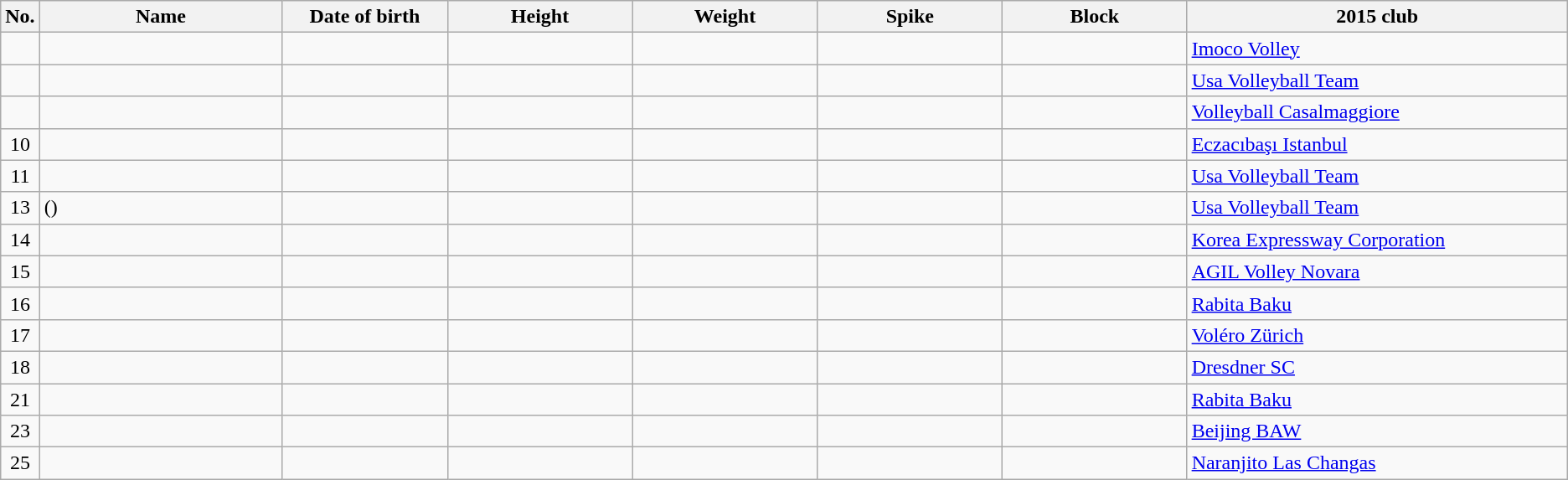<table class="wikitable sortable" style="font-size:100%; text-align:center;">
<tr>
<th>No.</th>
<th style="width:12em">Name</th>
<th style="width:8em">Date of birth</th>
<th style="width:9em">Height</th>
<th style="width:9em">Weight</th>
<th style="width:9em">Spike</th>
<th style="width:9em">Block</th>
<th style="width:19em">2015 club</th>
</tr>
<tr>
<td></td>
<td align=left></td>
<td align=right></td>
<td></td>
<td></td>
<td></td>
<td></td>
<td align=left> <a href='#'>Imoco Volley</a></td>
</tr>
<tr>
<td></td>
<td align=left></td>
<td align=right></td>
<td></td>
<td></td>
<td></td>
<td></td>
<td align=left> <a href='#'>Usa Volleyball Team</a></td>
</tr>
<tr>
<td></td>
<td align=left></td>
<td align=right></td>
<td></td>
<td></td>
<td></td>
<td></td>
<td align=left> <a href='#'>Volleyball Casalmaggiore</a></td>
</tr>
<tr>
<td>10</td>
<td align=left></td>
<td align=right></td>
<td></td>
<td></td>
<td></td>
<td></td>
<td align=left> <a href='#'>Eczacıbaşı Istanbul</a></td>
</tr>
<tr>
<td>11</td>
<td align=left></td>
<td align=right></td>
<td></td>
<td></td>
<td></td>
<td></td>
<td align=left> <a href='#'>Usa Volleyball Team</a></td>
</tr>
<tr>
<td>13</td>
<td align=left> ()</td>
<td align=right></td>
<td></td>
<td></td>
<td></td>
<td></td>
<td align=left> <a href='#'>Usa Volleyball Team</a></td>
</tr>
<tr>
<td>14</td>
<td align=left></td>
<td align=right></td>
<td></td>
<td></td>
<td></td>
<td></td>
<td align=left> <a href='#'>Korea Expressway Corporation</a></td>
</tr>
<tr>
<td>15</td>
<td align=left></td>
<td align=right></td>
<td></td>
<td></td>
<td></td>
<td></td>
<td align=left> <a href='#'>AGIL Volley Novara</a></td>
</tr>
<tr>
<td>16</td>
<td align=left></td>
<td align=right></td>
<td></td>
<td></td>
<td></td>
<td></td>
<td align=left> <a href='#'>Rabita Baku</a></td>
</tr>
<tr>
<td>17</td>
<td align=left></td>
<td align=right></td>
<td></td>
<td></td>
<td></td>
<td></td>
<td align=left> <a href='#'>Voléro Zürich</a></td>
</tr>
<tr>
<td>18</td>
<td align=left></td>
<td align=right></td>
<td></td>
<td></td>
<td></td>
<td></td>
<td align=left> <a href='#'>Dresdner SC</a></td>
</tr>
<tr>
<td>21</td>
<td align=left></td>
<td align=right></td>
<td></td>
<td></td>
<td></td>
<td></td>
<td align=left> <a href='#'>Rabita Baku</a></td>
</tr>
<tr>
<td>23</td>
<td align=left></td>
<td align=right></td>
<td></td>
<td></td>
<td></td>
<td></td>
<td align=left> <a href='#'>Beijing BAW</a></td>
</tr>
<tr>
<td>25</td>
<td align=left></td>
<td align=right></td>
<td></td>
<td></td>
<td></td>
<td></td>
<td align=left> <a href='#'>Naranjito Las Changas</a></td>
</tr>
</table>
